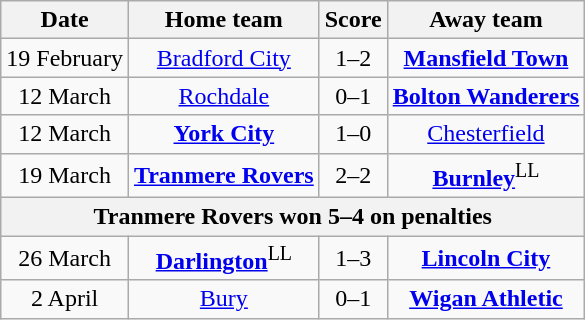<table class="wikitable" style="text-align: center">
<tr>
<th>Date</th>
<th>Home team</th>
<th>Score</th>
<th>Away team</th>
</tr>
<tr>
<td>19 February</td>
<td><a href='#'>Bradford City</a></td>
<td>1–2</td>
<td><strong><a href='#'>Mansfield Town</a></strong></td>
</tr>
<tr>
<td>12 March</td>
<td><a href='#'>Rochdale</a></td>
<td>0–1</td>
<td><strong><a href='#'>Bolton Wanderers</a></strong></td>
</tr>
<tr>
<td>12 March</td>
<td><strong><a href='#'>York City</a></strong></td>
<td>1–0</td>
<td><a href='#'>Chesterfield</a></td>
</tr>
<tr>
<td>19 March</td>
<td><strong><a href='#'>Tranmere Rovers</a></strong></td>
<td>2–2</td>
<td><strong><a href='#'>Burnley</a></strong><sup>LL</sup></td>
</tr>
<tr>
<th colspan="5">Tranmere Rovers won 5–4 on penalties</th>
</tr>
<tr>
<td>26 March</td>
<td><strong><a href='#'>Darlington</a></strong><sup>LL</sup></td>
<td>1–3</td>
<td><strong><a href='#'>Lincoln City</a></strong></td>
</tr>
<tr>
<td>2 April</td>
<td><a href='#'>Bury</a></td>
<td>0–1</td>
<td><strong><a href='#'>Wigan Athletic</a></strong></td>
</tr>
</table>
